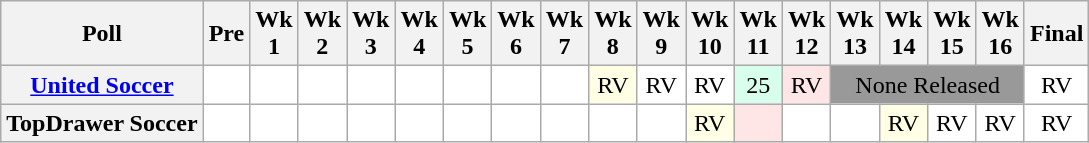<table class="wikitable" style="white-space:nowrap;text-align:center;">
<tr>
<th>Poll</th>
<th>Pre</th>
<th>Wk<br>1</th>
<th>Wk<br>2</th>
<th>Wk<br>3</th>
<th>Wk<br>4</th>
<th>Wk<br>5</th>
<th>Wk<br>6</th>
<th>Wk<br>7</th>
<th>Wk<br>8</th>
<th>Wk<br>9</th>
<th>Wk<br>10</th>
<th>Wk<br>11</th>
<th>Wk<br>12</th>
<th>Wk<br>13</th>
<th>Wk<br>14</th>
<th>Wk<br>15</th>
<th>Wk<br>16</th>
<th>Final<br></th>
</tr>
<tr>
<th><a href='#'>United Soccer</a></th>
<td style="background:#FFFFFF;"></td>
<td style="background:#FFFFFF;"></td>
<td style="background:#FFFFFF;"></td>
<td style="background:#FFFFFF;"></td>
<td style="background:#FFFFFF;"></td>
<td style="background:#FFFFFF;"></td>
<td style="background:#FFFFFF;"></td>
<td style="background:#FFFFFF;"></td>
<td style="background:#FFFFE6;">RV</td>
<td style="background:#FFFFFF;">RV</td>
<td style="background:#FFFFFF;">RV</td>
<td style="background:#D8FFEB;">25</td>
<td style="background:#FFE6E6;">RV</td>
<td colspan=4 style="background:#999;">None Released</td>
<td style="background:#FFFFFF;">RV</td>
</tr>
<tr>
<th>TopDrawer Soccer </th>
<td style="background:#FFFFFF;"></td>
<td style="background:#FFFFFF;"></td>
<td style="background:#FFFFFF;"></td>
<td style="background:#FFFFFF;"></td>
<td style="background:#FFFFFF;"></td>
<td style="background:#FFFFFF;"></td>
<td style="background:#FFFFFF;"></td>
<td style="background:#FFFFFF;"></td>
<td style="background:#FFFFFF;"></td>
<td style="background:#FFFFFF;"></td>
<td style="background:#FFFFE6;">RV</td>
<td style="background:#FFE6E6;"></td>
<td style="background:#FFFFFF;"></td>
<td style="background:#FFFFFF;"></td>
<td style="background:#FFFFE6;">RV</td>
<td style="background:#FFFFFF;">RV</td>
<td style="background:#FFFFFF;">RV</td>
<td style="background:#FFFFFF;">RV</td>
</tr>
</table>
